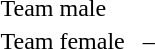<table>
<tr>
<td>Team male</td>
<td></td>
<td></td>
<td></td>
</tr>
<tr>
<td>Team female</td>
<td></td>
<td></td>
<td>–</td>
</tr>
</table>
